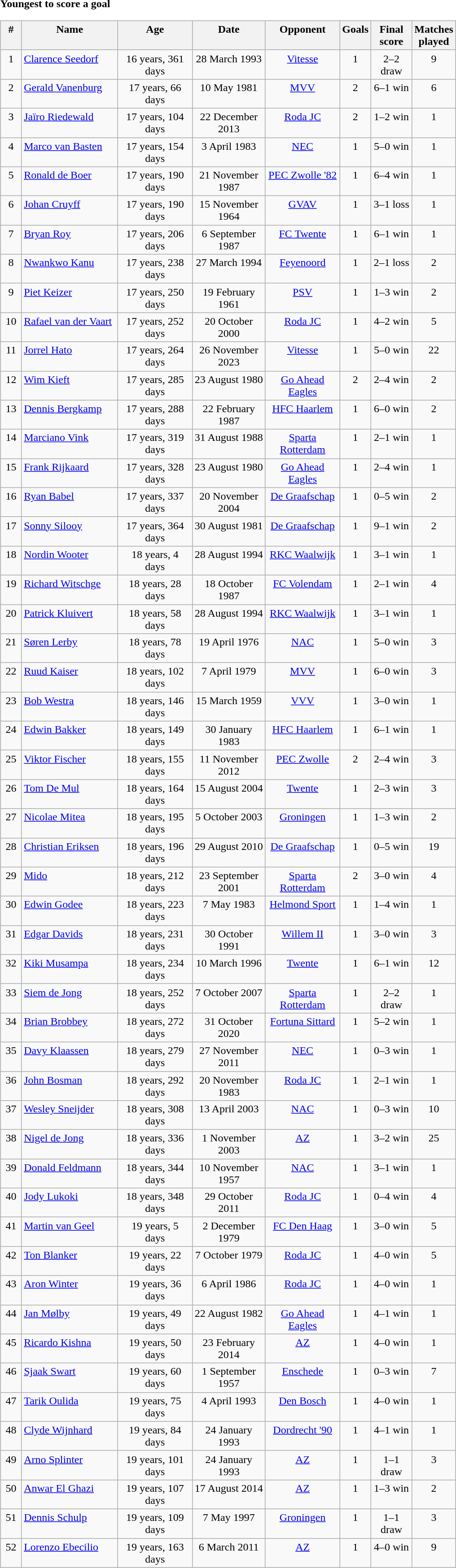<table width=60%>
<tr>
<td width=48% align=left valign=top><br><strong>Youngest to score a goal</strong><table class="wikitable" style="width:90%">
<tr valign=top>
<th width=5% align=center>#</th>
<th width=25% align=center>Name</th>
<th width=20% align=center>Age</th>
<th width=18% align=center>Date</th>
<th width=18% align=center>Opponent</th>
<th width=4% align=center>Goals</th>
<th width=23% align=center>Final score</th>
<th width=23% align=center>Matches played</th>
</tr>
<tr valign=top>
<td align=center>1</td>
<td> <a href='#'>Clarence Seedorf</a></td>
<td align=center>16 years, 361 days</td>
<td align=center>28 March 1993</td>
<td align=center><a href='#'>Vitesse</a></td>
<td align=center>1</td>
<td align=center>2–2 draw</td>
<td align=center>9</td>
</tr>
<tr valign=top>
<td align=center>2</td>
<td> <a href='#'>Gerald Vanenburg</a></td>
<td align=center>17 years, 66 days</td>
<td align=center>10 May 1981</td>
<td align=center><a href='#'>MVV</a></td>
<td align=center>2</td>
<td align=center>6–1 win</td>
<td align=center>6</td>
</tr>
<tr valign=top>
<td align=center>3</td>
<td> <a href='#'>Jaïro Riedewald</a></td>
<td align=center>17 years, 104 days</td>
<td align=center>22 December 2013</td>
<td align=center><a href='#'>Roda JC</a></td>
<td align=center>2</td>
<td align=center>1–2 win</td>
<td align=center>1</td>
</tr>
<tr valign=top>
<td align=center>4</td>
<td> <a href='#'>Marco van Basten</a></td>
<td align=center>17 years, 154 days</td>
<td align=center>3 April 1983</td>
<td align=center><a href='#'>NEC</a></td>
<td align=center>1</td>
<td align=center>5–0 win</td>
<td align=center>1</td>
</tr>
<tr valign=top>
<td align=center>5</td>
<td> <a href='#'>Ronald de Boer</a></td>
<td align=center>17 years, 190 days</td>
<td align=center>21 November 1987</td>
<td align=center><a href='#'>PEC Zwolle '82</a></td>
<td align=center>1</td>
<td align=center>6–4 win</td>
<td align=center>1</td>
</tr>
<tr valign=top>
<td align=center>6</td>
<td> <a href='#'>Johan Cruyff</a></td>
<td align=center>17 years, 190 days</td>
<td align=center>15 November 1964</td>
<td align=center><a href='#'>GVAV</a></td>
<td align=center>1</td>
<td align=center>3–1 loss</td>
<td align=center>1</td>
</tr>
<tr valign=top>
<td align=center>7</td>
<td> <a href='#'>Bryan Roy</a></td>
<td align=center>17 years, 206 days</td>
<td align=center>6 September 1987</td>
<td align=center><a href='#'>FC Twente</a></td>
<td align=center>1</td>
<td align=center>6–1 win</td>
<td align=center>1</td>
</tr>
<tr valign=top>
<td align=center>8</td>
<td> <a href='#'>Nwankwo Kanu</a></td>
<td align=center>17 years, 238 days</td>
<td align=center>27 March 1994</td>
<td align=center><a href='#'>Feyenoord</a></td>
<td align=center>1</td>
<td align=center>2–1 loss</td>
<td align=center>2</td>
</tr>
<tr valign=top>
<td align=center>9</td>
<td> <a href='#'>Piet Keizer</a></td>
<td align=center>17 years, 250 days</td>
<td align=center>19 February 1961</td>
<td align=center><a href='#'>PSV</a></td>
<td align=center>1</td>
<td align=center>1–3 win</td>
<td align=center>2</td>
</tr>
<tr valign=top>
<td align=center>10</td>
<td> <a href='#'>Rafael van der Vaart</a></td>
<td align=center>17 years, 252 days</td>
<td align=center>20 October 2000</td>
<td align=center><a href='#'>Roda JC</a></td>
<td align=center>1</td>
<td align=center>4–2 win</td>
<td align=center>5</td>
</tr>
<tr valign=top>
<td align=center>11</td>
<td> <a href='#'>Jorrel Hato</a></td>
<td align=center>17 years, 264 days</td>
<td align=center>26 November 2023</td>
<td align=center><a href='#'>Vitesse</a></td>
<td align=center>1</td>
<td align=center>5–0 win</td>
<td align=center>22</td>
</tr>
<tr valign=top>
<td align=center>12</td>
<td> <a href='#'>Wim Kieft</a></td>
<td align=center>17 years, 285 days</td>
<td align=center>23 August 1980</td>
<td align=center><a href='#'>Go Ahead Eagles</a></td>
<td align=center>2</td>
<td align=center>2–4 win</td>
<td align=center>2</td>
</tr>
<tr valign=top>
<td align=center>13</td>
<td> <a href='#'>Dennis Bergkamp</a></td>
<td align=center>17 years, 288 days</td>
<td align=center>22 February 1987</td>
<td align=center><a href='#'>HFC Haarlem</a></td>
<td align=center>1</td>
<td align=center>6–0 win</td>
<td align=center>2</td>
</tr>
<tr valign=top>
<td align=center>14</td>
<td> <a href='#'>Marciano Vink</a></td>
<td align=center>17 years, 319 days</td>
<td align=center>31 August 1988</td>
<td align=center><a href='#'>Sparta Rotterdam</a></td>
<td align=center>1</td>
<td align=center>2–1 win</td>
<td align=center>1</td>
</tr>
<tr valign=top>
<td align=center>15</td>
<td> <a href='#'>Frank Rijkaard</a></td>
<td align=center>17 years, 328 days</td>
<td align=center>23 August 1980</td>
<td align=center><a href='#'>Go Ahead Eagles</a></td>
<td align=center>1</td>
<td align=center>2–4 win</td>
<td align=center>1</td>
</tr>
<tr valign=top>
<td align=center>16</td>
<td> <a href='#'>Ryan Babel</a></td>
<td align=center>17 years, 337 days</td>
<td align=center>20 November 2004</td>
<td align=center><a href='#'>De Graafschap</a></td>
<td align=center>1</td>
<td align=center>0–5 win</td>
<td align=center>2</td>
</tr>
<tr valign=top>
<td align=center>17</td>
<td> <a href='#'>Sonny Silooy</a></td>
<td align=center>17 years, 364 days</td>
<td align=center>30 August 1981</td>
<td align=center><a href='#'>De Graafschap</a></td>
<td align=center>1</td>
<td align=center>9–1 win</td>
<td align=center>2</td>
</tr>
<tr valign=top>
<td align=center>18</td>
<td> <a href='#'>Nordin Wooter</a></td>
<td align=center>18 years, 4 days</td>
<td align=center>28 August 1994</td>
<td align=center><a href='#'>RKC Waalwijk</a></td>
<td align=center>1</td>
<td align=center>3–1 win</td>
<td align=center>1</td>
</tr>
<tr valign=top>
<td align=center>19</td>
<td> <a href='#'>Richard Witschge</a></td>
<td align=center>18 years, 28 days</td>
<td align=center>18 October 1987</td>
<td align=center><a href='#'>FC Volendam</a></td>
<td align=center>1</td>
<td align=center>2–1 win</td>
<td align=center>4</td>
</tr>
<tr valign=top>
<td align=center>20</td>
<td> <a href='#'>Patrick Kluivert</a></td>
<td align=center>18 years, 58 days</td>
<td align=center>28 August 1994</td>
<td align=center><a href='#'>RKC Waalwijk</a></td>
<td align=center>1</td>
<td align=center>3–1 win</td>
<td align=center>1</td>
</tr>
<tr valign=top>
<td align=center>21</td>
<td> <a href='#'>Søren Lerby</a></td>
<td align=center>18 years, 78 days</td>
<td align=center>19 April 1976</td>
<td align=center><a href='#'>NAC</a></td>
<td align=center>1</td>
<td align=center>5–0 win</td>
<td align=center>3</td>
</tr>
<tr valign=top>
<td align=center>22</td>
<td> <a href='#'>Ruud Kaiser</a></td>
<td align=center>18 years, 102 days</td>
<td align=center>7 April 1979</td>
<td align=center><a href='#'>MVV</a></td>
<td align=center>1</td>
<td align=center>6–0 win</td>
<td align=center>3</td>
</tr>
<tr valign=top>
<td align=center>23</td>
<td> <a href='#'>Bob Westra</a></td>
<td align=center>18 years, 146 days</td>
<td align=center>15 March 1959</td>
<td align=center><a href='#'>VVV</a></td>
<td align=center>1</td>
<td align=center>3–0 win</td>
<td align=center>1</td>
</tr>
<tr valign=top>
<td align=center>24</td>
<td> <a href='#'>Edwin Bakker</a></td>
<td align=center>18 years, 149 days</td>
<td align=center>30 January 1983</td>
<td align=center><a href='#'>HFC Haarlem</a></td>
<td align=center>1</td>
<td align=center>6–1 win</td>
<td align=center>1</td>
</tr>
<tr valign=top>
<td align=center>25</td>
<td> <a href='#'>Viktor Fischer</a></td>
<td align=center>18 years, 155 days</td>
<td align=center>11 November 2012</td>
<td align=center><a href='#'>PEC Zwolle</a></td>
<td align=center>2</td>
<td align=center>2–4 win</td>
<td align=center>3</td>
</tr>
<tr valign=top>
<td align=center>26</td>
<td> <a href='#'>Tom De Mul</a></td>
<td align=center>18 years, 164 days</td>
<td align=center>15 August 2004</td>
<td align=center><a href='#'>Twente</a></td>
<td align=center>1</td>
<td align=center>2–3 win</td>
<td align=center>3</td>
</tr>
<tr valign=top>
<td align=center>27</td>
<td> <a href='#'>Nicolae Mitea</a></td>
<td align=center>18 years, 195 days</td>
<td align=center>5 October 2003</td>
<td align=center><a href='#'>Groningen</a></td>
<td align=center>1</td>
<td align=center>1–3 win</td>
<td align=center>2</td>
</tr>
<tr valign=top>
<td align=center>28</td>
<td> <a href='#'>Christian Eriksen</a></td>
<td align=center>18 years, 196 days</td>
<td align=center>29 August 2010</td>
<td align=center><a href='#'>De Graafschap</a></td>
<td align=center>1</td>
<td align=center>0–5 win</td>
<td align=center>19</td>
</tr>
<tr valign=top>
<td align=center>29</td>
<td> <a href='#'>Mido</a></td>
<td align=center>18 years, 212 days</td>
<td align=center>23 September 2001</td>
<td align=center><a href='#'>Sparta Rotterdam</a></td>
<td align=center>2</td>
<td align=center>3–0 win</td>
<td align=center>4</td>
</tr>
<tr valign=top>
<td align=center>30</td>
<td> <a href='#'>Edwin Godee</a></td>
<td align=center>18 years, 223 days</td>
<td align=center>7 May 1983</td>
<td align=center><a href='#'>Helmond Sport</a></td>
<td align=center>1</td>
<td align=center>1–4 win</td>
<td align=center>1</td>
</tr>
<tr valign=top>
<td align=center>31</td>
<td> <a href='#'>Edgar Davids</a></td>
<td align=center>18 years, 231 days</td>
<td align=center>30 October 1991</td>
<td align=center><a href='#'>Willem II</a></td>
<td align=center>1</td>
<td align=center>3–0 win</td>
<td align=center>3</td>
</tr>
<tr valign=top>
<td align=center>32</td>
<td> <a href='#'>Kiki Musampa</a></td>
<td align=center>18 years, 234 days</td>
<td align=center>10 March 1996</td>
<td align=center><a href='#'>Twente</a></td>
<td align=center>1</td>
<td align=center>6–1 win</td>
<td align=center>12</td>
</tr>
<tr valign=top>
<td align=center>33</td>
<td> <a href='#'>Siem de Jong</a></td>
<td align=center>18 years, 252 days</td>
<td align=center>7 October 2007</td>
<td align=center><a href='#'>Sparta Rotterdam</a></td>
<td align=center>1</td>
<td align=center>2–2 draw</td>
<td align=center>1</td>
</tr>
<tr valign=top>
<td align=center>34</td>
<td> <a href='#'>Brian Brobbey</a></td>
<td align=center>18 years, 272 days</td>
<td align=center>31 October 2020</td>
<td align=center><a href='#'>Fortuna Sittard</a></td>
<td align=center>1</td>
<td align=center>5–2 win</td>
<td align=center>1</td>
</tr>
<tr valign=top>
<td align=center>35</td>
<td> <a href='#'>Davy Klaassen</a></td>
<td align=center>18 years, 279 days</td>
<td align=center>27 November 2011</td>
<td align=center><a href='#'>NEC</a></td>
<td align=center>1</td>
<td align=center>0–3 win</td>
<td align=center>1</td>
</tr>
<tr valign=top>
<td align=center>36</td>
<td> <a href='#'>John Bosman</a></td>
<td align=center>18 years, 292 days</td>
<td align=center>20 November 1983</td>
<td align=center><a href='#'>Roda JC</a></td>
<td align=center>1</td>
<td align=center>2–1 win</td>
<td align=center>1</td>
</tr>
<tr valign=top>
<td align=center>37</td>
<td> <a href='#'>Wesley Sneijder</a></td>
<td align=center>18 years, 308 days</td>
<td align=center>13 April 2003</td>
<td align=center><a href='#'>NAC</a></td>
<td align=center>1</td>
<td align=center>0–3 win</td>
<td align=center>10</td>
</tr>
<tr valign=top>
<td align=center>38</td>
<td> <a href='#'>Nigel de Jong</a></td>
<td align=center>18 years, 336 days</td>
<td align=center>1 November 2003</td>
<td align=center><a href='#'>AZ</a></td>
<td align=center>1</td>
<td align=center>3–2 win</td>
<td align=center>25</td>
</tr>
<tr valign=top>
<td align=center>39</td>
<td> <a href='#'>Donald Feldmann</a></td>
<td align=center>18 years, 344 days</td>
<td align=center>10 November 1957</td>
<td align=center><a href='#'>NAC</a></td>
<td align=center>1</td>
<td align=center>3–1 win</td>
<td align=center>1</td>
</tr>
<tr valign=top>
<td align=center>40</td>
<td> <a href='#'>Jody Lukoki</a></td>
<td align=center>18 years, 348 days</td>
<td align=center>29 October 2011</td>
<td align=center><a href='#'>Roda JC</a></td>
<td align=center>1</td>
<td align=center>0–4 win</td>
<td align=center>4</td>
</tr>
<tr valign=top>
<td align=center>41</td>
<td> <a href='#'>Martin van Geel</a></td>
<td align=center>19 years, 5 days</td>
<td align=center>2 December 1979</td>
<td align=center><a href='#'>FC Den Haag</a></td>
<td align=center>1</td>
<td align=center>3–0 win</td>
<td align=center>5</td>
</tr>
<tr valign=top>
<td align=center>42</td>
<td> <a href='#'>Ton Blanker</a></td>
<td align=center>19 years, 22 days</td>
<td align=center>7 October 1979</td>
<td align=center><a href='#'>Roda JC</a></td>
<td align=center>1</td>
<td align=center>4–0 win</td>
<td align=center>5</td>
</tr>
<tr valign=top>
<td align=center>43</td>
<td> <a href='#'>Aron Winter</a></td>
<td align=center>19 years, 36 days</td>
<td align=center>6 April 1986</td>
<td align=center><a href='#'>Roda JC</a></td>
<td align=center>1</td>
<td align=center>4–0 win</td>
<td align=center>1</td>
</tr>
<tr valign=top>
<td align=center>44</td>
<td> <a href='#'>Jan Mølby</a></td>
<td align=center>19 years, 49 days</td>
<td align=center>22 August 1982</td>
<td align=center><a href='#'>Go Ahead Eagles</a></td>
<td align=center>1</td>
<td align=center>4–1 win</td>
<td align=center>1</td>
</tr>
<tr valign=top>
<td align=center>45</td>
<td> <a href='#'>Ricardo Kishna</a></td>
<td align=center>19 years, 50 days</td>
<td align=center>23 February 2014</td>
<td align=center><a href='#'>AZ</a></td>
<td align=center>1</td>
<td align=center>4–0 win</td>
<td align=center>1</td>
</tr>
<tr valign=top>
<td align=center>46</td>
<td> <a href='#'>Sjaak Swart</a></td>
<td align=center>19 years, 60 days</td>
<td align=center>1 September 1957</td>
<td align=center><a href='#'>Enschede</a></td>
<td align=center>1</td>
<td align=center>0–3 win</td>
<td align=center>7</td>
</tr>
<tr valign=top>
<td align=center>47</td>
<td> <a href='#'>Tarik Oulida</a></td>
<td align=center>19 years, 75 days</td>
<td align=center>4 April 1993</td>
<td align=center><a href='#'>Den Bosch</a></td>
<td align=center>1</td>
<td align=center>4–0 win</td>
<td align=center>1</td>
</tr>
<tr valign=top>
<td align=center>48</td>
<td> <a href='#'>Clyde Wijnhard</a></td>
<td align=center>19 years, 84 days</td>
<td align=center>24 January 1993</td>
<td align=center><a href='#'>Dordrecht '90</a></td>
<td align=center>1</td>
<td align=center>4–1 win</td>
<td align=center>1</td>
</tr>
<tr valign=top>
<td align=center>49</td>
<td> <a href='#'>Arno Splinter</a></td>
<td align=center>19 years, 101 days</td>
<td align=center>24 January 1993</td>
<td align=center><a href='#'>AZ</a></td>
<td align=center>1</td>
<td align=center>1–1 draw</td>
<td align=center>3</td>
</tr>
<tr valign=top>
<td align=center>50</td>
<td> <a href='#'>Anwar El Ghazi</a></td>
<td align=center>19 years, 107 days</td>
<td align=center>17 August 2014</td>
<td align=center><a href='#'>AZ</a></td>
<td align=center>1</td>
<td align=center>1–3 win</td>
<td align=center>2</td>
</tr>
<tr valign=top>
<td align=center>51</td>
<td> <a href='#'>Dennis Schulp</a></td>
<td align=center>19 years, 109 days</td>
<td align=center>7 May 1997</td>
<td align=center><a href='#'>Groningen</a></td>
<td align=center>1</td>
<td align=center>1–1 draw</td>
<td align=center>3</td>
</tr>
<tr valign=top>
<td align=center>52</td>
<td> <a href='#'>Lorenzo Ebecilio</a></td>
<td align=center>19 years, 163 days</td>
<td align=center>6 March 2011</td>
<td align=center><a href='#'>AZ</a></td>
<td align=center>1</td>
<td align=center>4–0 win</td>
<td align=center>9</td>
</tr>
</table>
</td>
</tr>
</table>
